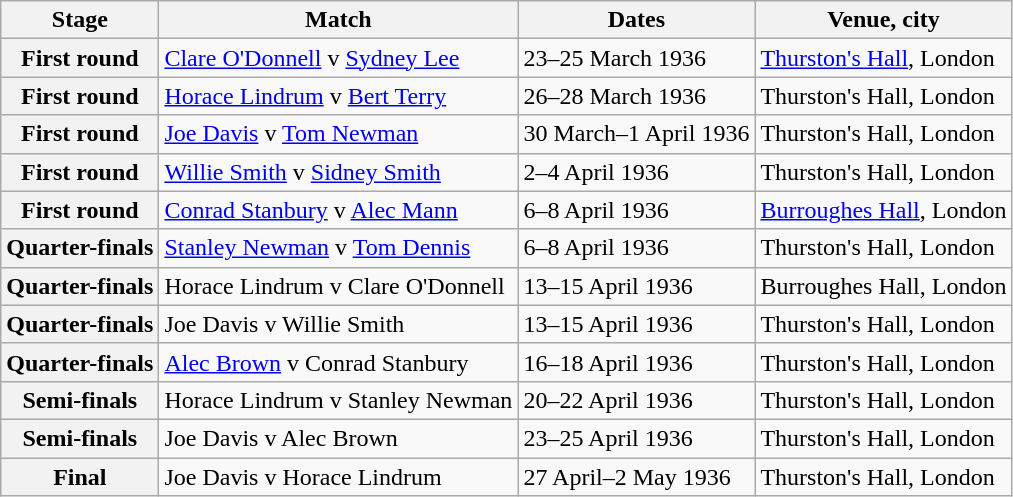<table class="wikitable">
<tr>
<th scope="col">Stage</th>
<th scope="col">Match</th>
<th scope="col">Dates</th>
<th scope="col">Venue, city</th>
</tr>
<tr>
<th scope="row">First round</th>
<td><a href='#'>Clare O'Donnell</a> v <a href='#'>Sydney Lee</a></td>
<td>23–25 March 1936</td>
<td><a href='#'>Thurston's Hall</a>, London</td>
</tr>
<tr>
<th scope="row">First round</th>
<td><a href='#'>Horace Lindrum</a> v <a href='#'>Bert Terry</a></td>
<td>26–28 March 1936</td>
<td>Thurston's Hall, London</td>
</tr>
<tr>
<th scope="row">First round</th>
<td><a href='#'>Joe Davis</a> v <a href='#'>Tom Newman</a></td>
<td>30 March–1 April 1936</td>
<td>Thurston's Hall, London</td>
</tr>
<tr>
<th scope="row">First round</th>
<td><a href='#'>Willie Smith</a> v <a href='#'>Sidney Smith</a></td>
<td>2–4 April 1936</td>
<td>Thurston's Hall, London</td>
</tr>
<tr>
<th scope="row">First round</th>
<td><a href='#'>Conrad Stanbury</a> v <a href='#'>Alec Mann</a></td>
<td>6–8 April 1936</td>
<td><a href='#'>Burroughes Hall</a>, London</td>
</tr>
<tr>
<th scope="row">Quarter-finals</th>
<td><a href='#'>Stanley Newman</a> v <a href='#'>Tom Dennis</a></td>
<td>6–8 April 1936</td>
<td>Thurston's Hall, London</td>
</tr>
<tr>
<th scope="row">Quarter-finals</th>
<td>Horace Lindrum v Clare O'Donnell</td>
<td>13–15 April 1936</td>
<td>Burroughes Hall, London</td>
</tr>
<tr>
<th scope="row">Quarter-finals</th>
<td>Joe Davis v Willie Smith</td>
<td>13–15 April 1936</td>
<td>Thurston's Hall, London</td>
</tr>
<tr>
<th scope="row">Quarter-finals</th>
<td><a href='#'>Alec Brown</a> v Conrad Stanbury</td>
<td>16–18 April 1936</td>
<td>Thurston's Hall, London</td>
</tr>
<tr>
<th scope="row">Semi-finals</th>
<td>Horace Lindrum v Stanley Newman</td>
<td>20–22 April 1936</td>
<td>Thurston's Hall, London</td>
</tr>
<tr>
<th scope="row">Semi-finals</th>
<td>Joe Davis v Alec Brown</td>
<td>23–25 April 1936</td>
<td>Thurston's Hall, London</td>
</tr>
<tr>
<th scope="row">Final</th>
<td>Joe Davis v Horace Lindrum</td>
<td>27 April–2 May 1936</td>
<td>Thurston's Hall, London</td>
</tr>
</table>
